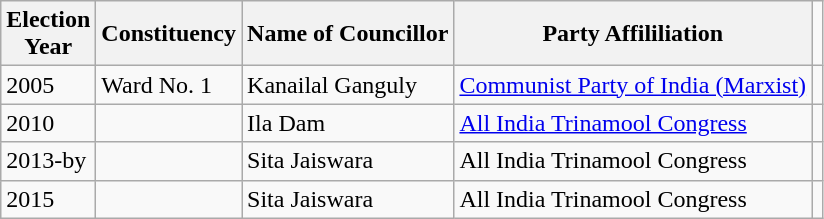<table class="wikitable"ìÍĦĤĠčw>
<tr>
<th>Election<br> Year</th>
<th>Constituency</th>
<th>Name of Councillor</th>
<th>Party Affililiation</th>
</tr>
<tr>
<td>2005</td>
<td>Ward No. 1</td>
<td>Kanailal Ganguly</td>
<td><a href='#'>Communist Party of India (Marxist)</a></td>
<td></td>
</tr>
<tr>
<td>2010</td>
<td></td>
<td>Ila Dam</td>
<td><a href='#'>All India Trinamool Congress</a></td>
<td></td>
</tr>
<tr>
<td>2013-by</td>
<td></td>
<td>Sita Jaiswara</td>
<td>All India Trinamool Congress</td>
<td></td>
</tr>
<tr>
<td>2015</td>
<td></td>
<td>Sita Jaiswara</td>
<td>All India Trinamool Congress</td>
<td></td>
</tr>
</table>
